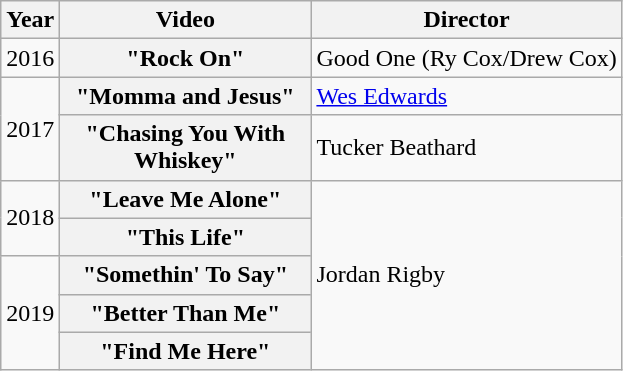<table class="wikitable plainrowheaders">
<tr>
<th>Year</th>
<th style="width:10em;">Video</th>
<th>Director</th>
</tr>
<tr>
<td>2016</td>
<th scope="row">"Rock On"</th>
<td>Good One (Ry Cox/Drew Cox)</td>
</tr>
<tr>
<td rowspan="2">2017</td>
<th scope="row">"Momma and Jesus"</th>
<td><a href='#'>Wes Edwards</a></td>
</tr>
<tr>
<th scope="row">"Chasing You With Whiskey"</th>
<td>Tucker Beathard</td>
</tr>
<tr>
<td rowspan="2">2018</td>
<th scope="row">"Leave Me Alone"</th>
<td rowspan="5">Jordan Rigby</td>
</tr>
<tr>
<th scope="row">"This Life"</th>
</tr>
<tr>
<td rowspan="3">2019</td>
<th scope="row">"Somethin' To Say"</th>
</tr>
<tr>
<th scope="row">"Better Than Me"</th>
</tr>
<tr>
<th scope="row">"Find Me Here"</th>
</tr>
</table>
